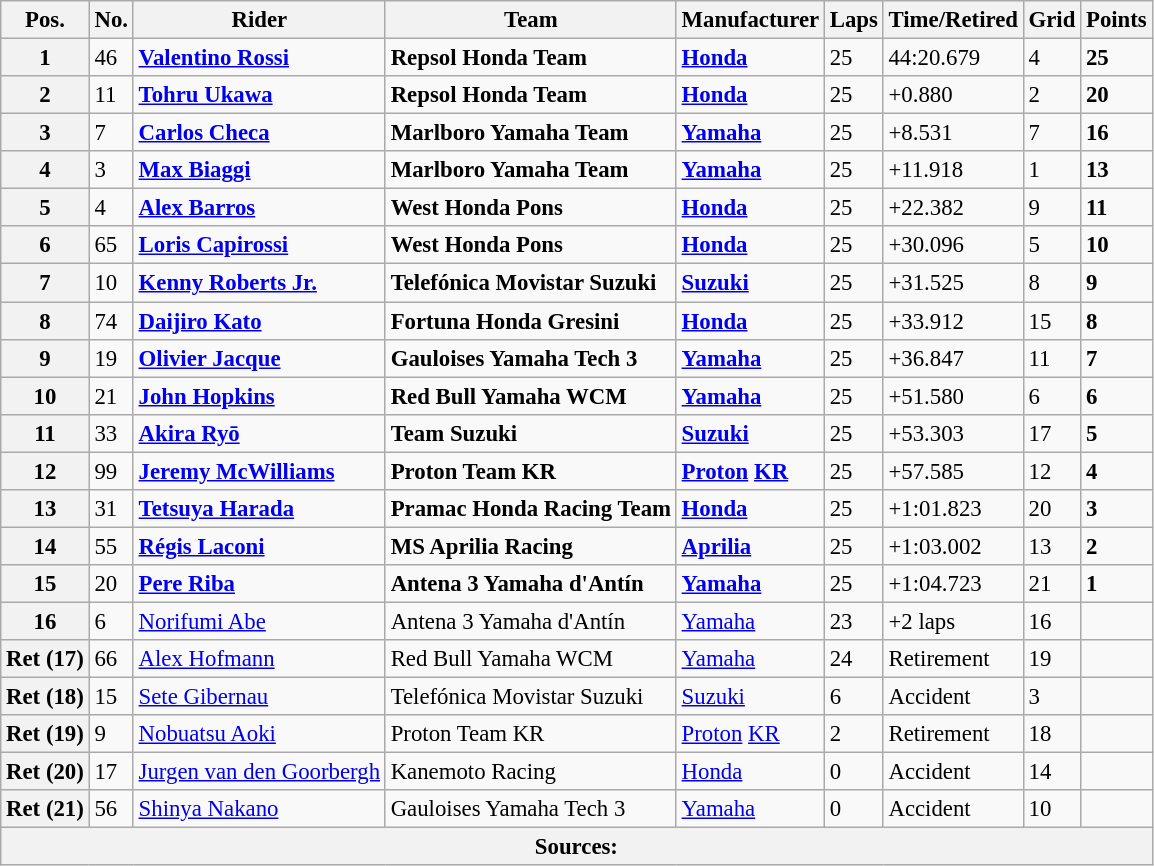<table class="wikitable" style="font-size: 95%;">
<tr>
<th>Pos.</th>
<th>No.</th>
<th>Rider</th>
<th>Team</th>
<th>Manufacturer</th>
<th>Laps</th>
<th>Time/Retired</th>
<th>Grid</th>
<th>Points</th>
</tr>
<tr>
<th>1</th>
<td>46</td>
<td> <strong><a href='#'>Valentino Rossi</a></strong></td>
<td><strong>Repsol Honda Team</strong></td>
<td><strong><a href='#'>Honda</a></strong></td>
<td>25</td>
<td>44:20.679</td>
<td>4</td>
<td><strong>25</strong></td>
</tr>
<tr>
<th>2</th>
<td>11</td>
<td> <strong><a href='#'>Tohru Ukawa</a></strong></td>
<td><strong>Repsol Honda Team</strong></td>
<td><strong><a href='#'>Honda</a></strong></td>
<td>25</td>
<td>+0.880</td>
<td>2</td>
<td><strong>20</strong></td>
</tr>
<tr>
<th>3</th>
<td>7</td>
<td> <strong><a href='#'>Carlos Checa</a></strong></td>
<td><strong>Marlboro Yamaha Team</strong></td>
<td><strong><a href='#'>Yamaha</a></strong></td>
<td>25</td>
<td>+8.531</td>
<td>7</td>
<td><strong>16</strong></td>
</tr>
<tr>
<th>4</th>
<td>3</td>
<td> <strong><a href='#'>Max Biaggi</a></strong></td>
<td><strong>Marlboro Yamaha Team</strong></td>
<td><strong><a href='#'>Yamaha</a></strong></td>
<td>25</td>
<td>+11.918</td>
<td>1</td>
<td><strong>13</strong></td>
</tr>
<tr>
<th>5</th>
<td>4</td>
<td> <strong><a href='#'>Alex Barros</a></strong></td>
<td><strong>West Honda Pons</strong></td>
<td><strong><a href='#'>Honda</a></strong></td>
<td>25</td>
<td>+22.382</td>
<td>9</td>
<td><strong>11</strong></td>
</tr>
<tr>
<th>6</th>
<td>65</td>
<td> <strong><a href='#'>Loris Capirossi</a></strong></td>
<td><strong>West Honda Pons</strong></td>
<td><strong><a href='#'>Honda</a></strong></td>
<td>25</td>
<td>+30.096</td>
<td>5</td>
<td><strong>10</strong></td>
</tr>
<tr>
<th>7</th>
<td>10</td>
<td> <strong><a href='#'>Kenny Roberts Jr.</a></strong></td>
<td><strong>Telefónica Movistar Suzuki</strong></td>
<td><strong><a href='#'>Suzuki</a></strong></td>
<td>25</td>
<td>+31.525</td>
<td>8</td>
<td><strong>9</strong></td>
</tr>
<tr>
<th>8</th>
<td>74</td>
<td> <strong><a href='#'>Daijiro Kato</a></strong></td>
<td><strong>Fortuna Honda Gresini</strong></td>
<td><strong><a href='#'>Honda</a></strong></td>
<td>25</td>
<td>+33.912</td>
<td>15</td>
<td><strong>8</strong></td>
</tr>
<tr>
<th>9</th>
<td>19</td>
<td> <strong><a href='#'>Olivier Jacque</a></strong></td>
<td><strong>Gauloises Yamaha Tech 3</strong></td>
<td><strong><a href='#'>Yamaha</a></strong></td>
<td>25</td>
<td>+36.847</td>
<td>11</td>
<td><strong>7</strong></td>
</tr>
<tr>
<th>10</th>
<td>21</td>
<td> <strong><a href='#'>John Hopkins</a></strong></td>
<td><strong>Red Bull Yamaha WCM</strong></td>
<td><strong><a href='#'>Yamaha</a></strong></td>
<td>25</td>
<td>+51.580</td>
<td>6</td>
<td><strong>6</strong></td>
</tr>
<tr>
<th>11</th>
<td>33</td>
<td> <strong><a href='#'>Akira Ryō</a></strong></td>
<td><strong>Team Suzuki</strong></td>
<td><strong><a href='#'>Suzuki</a></strong></td>
<td>25</td>
<td>+53.303</td>
<td>17</td>
<td><strong>5</strong></td>
</tr>
<tr>
<th>12</th>
<td>99</td>
<td> <strong><a href='#'>Jeremy McWilliams</a></strong></td>
<td><strong>Proton Team KR</strong></td>
<td><strong><a href='#'>Proton</a> <a href='#'>KR</a></strong></td>
<td>25</td>
<td>+57.585</td>
<td>12</td>
<td><strong>4</strong></td>
</tr>
<tr>
<th>13</th>
<td>31</td>
<td> <strong><a href='#'>Tetsuya Harada</a></strong></td>
<td><strong>Pramac Honda Racing Team</strong></td>
<td><strong><a href='#'>Honda</a></strong></td>
<td>25</td>
<td>+1:01.823</td>
<td>20</td>
<td><strong>3</strong></td>
</tr>
<tr>
<th>14</th>
<td>55</td>
<td> <strong><a href='#'>Régis Laconi</a></strong></td>
<td><strong>MS Aprilia Racing</strong></td>
<td><strong><a href='#'>Aprilia</a></strong></td>
<td>25</td>
<td>+1:03.002</td>
<td>13</td>
<td><strong>2</strong></td>
</tr>
<tr>
<th>15</th>
<td>20</td>
<td> <strong><a href='#'>Pere Riba</a></strong></td>
<td><strong>Antena 3 Yamaha d'Antín</strong></td>
<td><strong><a href='#'>Yamaha</a></strong></td>
<td>25</td>
<td>+1:04.723</td>
<td>21</td>
<td><strong>1</strong></td>
</tr>
<tr>
<th>16</th>
<td>6</td>
<td> <a href='#'>Norifumi Abe</a></td>
<td>Antena 3 Yamaha d'Antín</td>
<td><a href='#'>Yamaha</a></td>
<td>23</td>
<td>+2 laps</td>
<td>16</td>
<td></td>
</tr>
<tr>
<th>Ret (17)</th>
<td>66</td>
<td> <a href='#'>Alex Hofmann</a></td>
<td>Red Bull Yamaha WCM</td>
<td><a href='#'>Yamaha</a></td>
<td>24</td>
<td>Retirement</td>
<td>19</td>
<td></td>
</tr>
<tr>
<th>Ret (18)</th>
<td>15</td>
<td> <a href='#'>Sete Gibernau</a></td>
<td>Telefónica Movistar Suzuki</td>
<td><a href='#'>Suzuki</a></td>
<td>6</td>
<td>Accident</td>
<td>3</td>
<td></td>
</tr>
<tr>
<th>Ret (19)</th>
<td>9</td>
<td> <a href='#'>Nobuatsu Aoki</a></td>
<td>Proton Team KR</td>
<td><a href='#'>Proton</a> <a href='#'>KR</a></td>
<td>2</td>
<td>Retirement</td>
<td>18</td>
<td></td>
</tr>
<tr>
<th>Ret (20)</th>
<td>17</td>
<td> <a href='#'>Jurgen van den Goorbergh</a></td>
<td>Kanemoto Racing</td>
<td><a href='#'>Honda</a></td>
<td>0</td>
<td>Accident</td>
<td>14</td>
<td></td>
</tr>
<tr>
<th>Ret (21)</th>
<td>56</td>
<td> <a href='#'>Shinya Nakano</a></td>
<td>Gauloises Yamaha Tech 3</td>
<td><a href='#'>Yamaha</a></td>
<td>0</td>
<td>Accident</td>
<td>10</td>
<td></td>
</tr>
<tr>
<th colspan=9>Sources: </th>
</tr>
</table>
